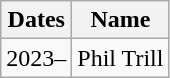<table class="wikitable">
<tr>
<th>Dates</th>
<th>Name</th>
</tr>
<tr>
<td>2023–</td>
<td> Phil Trill</td>
</tr>
</table>
